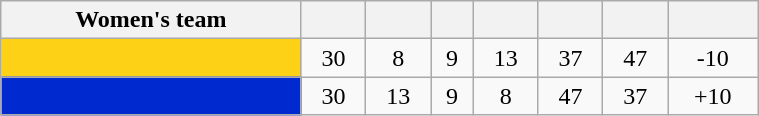<table class="wikitable" style="width:40%; text-align:center">
<tr>
<th>Women's team</th>
<th></th>
<th></th>
<th></th>
<th></th>
<th></th>
<th></th>
<th></th>
</tr>
<tr>
<td style="background:#fcd116; text-align:left;"><strong><span></span></strong></td>
<td>30</td>
<td>8</td>
<td>9</td>
<td>13</td>
<td>37</td>
<td>47</td>
<td>-10</td>
</tr>
<tr>
<td style="background:#0029cf; text-align:left;"><strong><span></span></strong></td>
<td>30</td>
<td>13</td>
<td>9</td>
<td>8</td>
<td>47</td>
<td>37</td>
<td>+10</td>
</tr>
</table>
